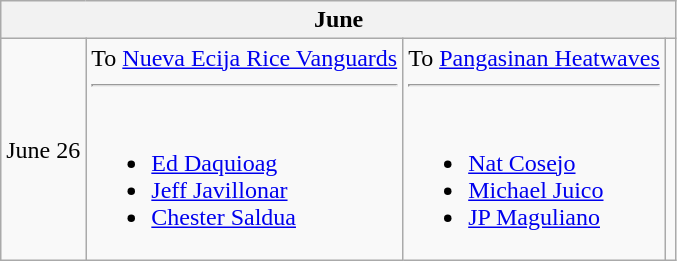<table class="wikitable" style="text-align:center">
<tr>
<th colspan="4">June</th>
</tr>
<tr>
<td>June 26</td>
<td align="left" valign="top">To <a href='#'>Nueva Ecija Rice Vanguards</a><hr><br><ul><li><a href='#'>Ed Daquioag</a></li><li><a href='#'>Jeff Javillonar</a></li><li><a href='#'>Chester Saldua</a></li></ul></td>
<td align="left" valign="top">To <a href='#'>Pangasinan Heatwaves</a><hr><br><ul><li><a href='#'>Nat Cosejo</a></li><li><a href='#'>Michael Juico</a></li><li><a href='#'>JP Maguliano</a></li></ul></td>
<td></td>
</tr>
</table>
